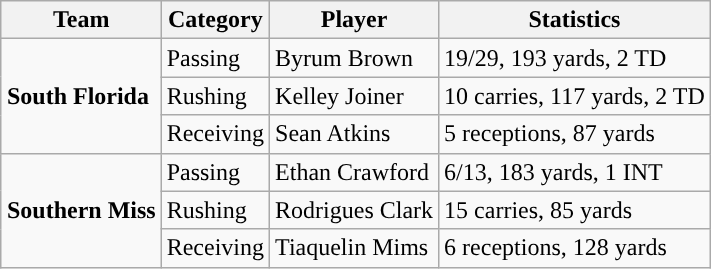<table class="wikitable" style="float: right;">
<tr>
<th>Team</th>
<th>Category</th>
<th>Player</th>
<th>Statistics</th>
</tr>
<tr>
<td rowspan=3><strong>South Florida</strong></td>
<td>Passing</td>
<td>Byrum Brown</td>
<td>19/29, 193 yards, 2 TD</td>
</tr>
<tr>
<td>Rushing</td>
<td>Kelley Joiner</td>
<td>10 carries, 117 yards, 2 TD</td>
</tr>
<tr>
<td>Receiving</td>
<td>Sean Atkins</td>
<td>5 receptions, 87 yards</td>
</tr>
<tr>
<td rowspan=3><strong>Southern Miss</strong></td>
<td>Passing</td>
<td>Ethan Crawford</td>
<td>6/13, 183 yards, 1 INT</td>
</tr>
<tr>
<td>Rushing</td>
<td>Rodrigues Clark</td>
<td>15 carries, 85 yards</td>
</tr>
<tr>
<td>Receiving</td>
<td>Tiaquelin Mims</td>
<td>6 receptions, 128 yards</td>
</tr>
</table>
